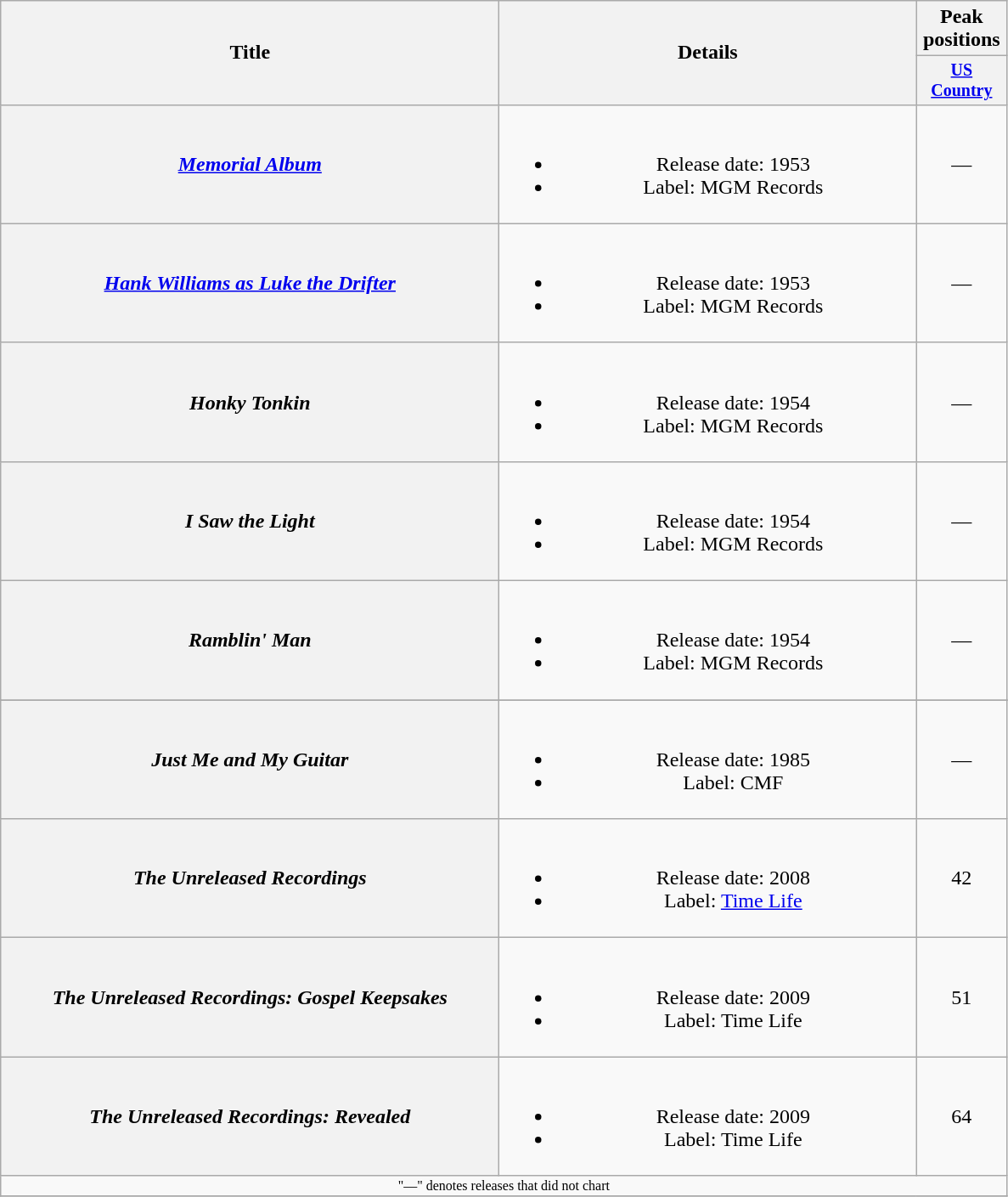<table class="wikitable plainrowheaders" style="text-align:center;">
<tr>
<th rowspan="2" style="width:24em;">Title</th>
<th rowspan="2" style="width:20em;">Details</th>
<th>Peak positions</th>
</tr>
<tr style="font-size:smaller;">
<th width="65"><a href='#'>US Country</a></th>
</tr>
<tr>
<th scope="row"><em><a href='#'>Memorial Album</a></em></th>
<td><br><ul><li>Release date: 1953</li><li>Label: MGM Records</li></ul></td>
<td>—</td>
</tr>
<tr>
<th scope="row"><em><a href='#'>Hank Williams as Luke the Drifter</a></em></th>
<td><br><ul><li>Release date: 1953</li><li>Label: MGM Records</li></ul></td>
<td>—</td>
</tr>
<tr>
<th scope="row"><em>Honky Tonkin</em></th>
<td><br><ul><li>Release date: 1954</li><li>Label: MGM Records</li></ul></td>
<td>—</td>
</tr>
<tr>
<th scope="row"><em>I Saw the Light</em></th>
<td><br><ul><li>Release date: 1954</li><li>Label: MGM Records</li></ul></td>
<td>—</td>
</tr>
<tr>
<th scope="row"><em>Ramblin' Man</em></th>
<td><br><ul><li>Release date: 1954</li><li>Label: MGM Records</li></ul></td>
<td>—</td>
</tr>
<tr>
</tr>
<tr>
<th scope="row"><em>Just Me and My Guitar</em></th>
<td><br><ul><li>Release date: 1985</li><li>Label: CMF</li></ul></td>
<td>—</td>
</tr>
<tr>
<th scope="row"><em>The Unreleased Recordings</em></th>
<td><br><ul><li>Release date: 2008</li><li>Label: <a href='#'>Time Life</a></li></ul></td>
<td>42</td>
</tr>
<tr>
<th scope="row"><em>The Unreleased Recordings: Gospel Keepsakes</em></th>
<td><br><ul><li>Release date: 2009</li><li>Label: Time Life</li></ul></td>
<td>51</td>
</tr>
<tr>
<th scope="row"><em>The Unreleased Recordings: Revealed</em></th>
<td><br><ul><li>Release date: 2009</li><li>Label: Time Life</li></ul></td>
<td>64</td>
</tr>
<tr>
<td colspan="3" style="font-size:8pt">"—" denotes releases that did not chart</td>
</tr>
<tr>
</tr>
</table>
